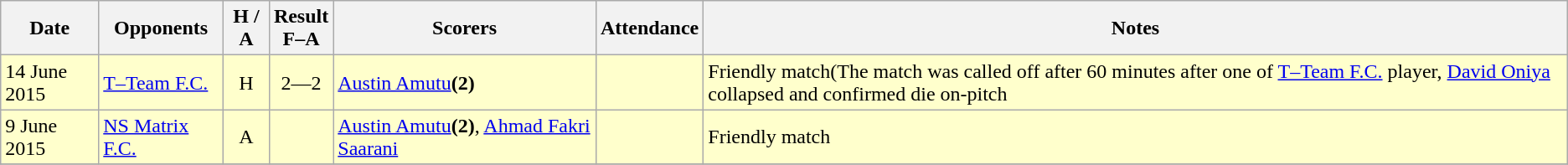<table class="wikitable" style="text-align:center">
<tr>
<th>Date</th>
<th>Opponents</th>
<th>H / A</th>
<th>Result<br>F–A</th>
<th>Scorers</th>
<th>Attendance</th>
<th>Notes</th>
</tr>
<tr bgcolor="#ffffcc">
<td align="left">14 June 2015</td>
<td align="left"> <a href='#'>T–Team F.C.</a></td>
<td>H</td>
<td>2—2</td>
<td align="left"><a href='#'>Austin Amutu</a><strong>(2)</strong></td>
<td></td>
<td align="left">Friendly match(The match was called off after 60 minutes after one of <a href='#'>T–Team F.C.</a> player, <a href='#'>David Oniya</a> collapsed and confirmed die on-pitch</td>
</tr>
<tr bgcolor="#ffffcc">
<td align="left">9 June 2015</td>
<td align="left"> <a href='#'>NS Matrix F.C.</a></td>
<td>A</td>
<td></td>
<td align="left"><a href='#'>Austin Amutu</a><strong>(2)</strong>, <a href='#'>Ahmad Fakri Saarani</a></td>
<td></td>
<td align="left">Friendly match</td>
</tr>
<tr>
</tr>
</table>
